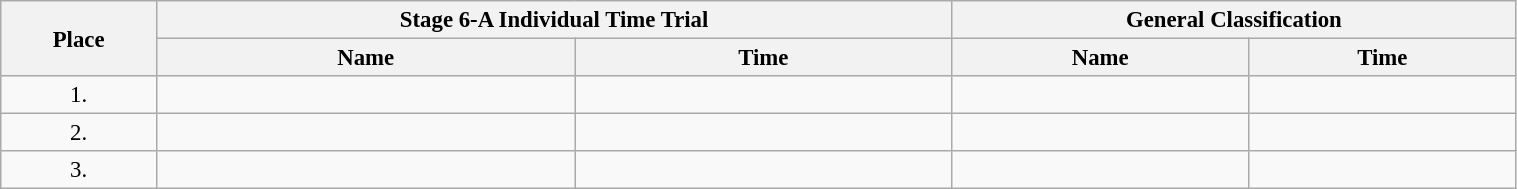<table class=wikitable style="font-size:95%" width="80%">
<tr>
<th rowspan="2">Place</th>
<th colspan="2">Stage 6-A Individual Time Trial</th>
<th colspan="2">General Classification</th>
</tr>
<tr>
<th>Name</th>
<th>Time</th>
<th>Name</th>
<th>Time</th>
</tr>
<tr>
<td align="center">1.</td>
<td></td>
<td></td>
<td></td>
<td></td>
</tr>
<tr>
<td align="center">2.</td>
<td></td>
<td></td>
<td></td>
<td></td>
</tr>
<tr>
<td align="center">3.</td>
<td></td>
<td></td>
<td></td>
<td></td>
</tr>
</table>
